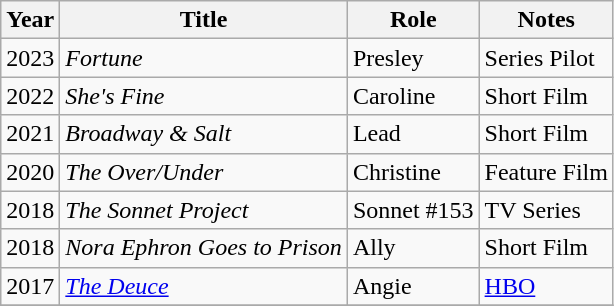<table class="wikitable sortable">
<tr>
<th>Year</th>
<th>Title</th>
<th>Role</th>
<th class="unsortable">Notes</th>
</tr>
<tr>
<td>2023</td>
<td><em>Fortune</em></td>
<td>Presley</td>
<td>Series Pilot</td>
</tr>
<tr>
<td>2022</td>
<td><em>She's Fine</em></td>
<td>Caroline</td>
<td>Short Film</td>
</tr>
<tr>
<td>2021</td>
<td><em>Broadway & Salt</em></td>
<td>Lead</td>
<td>Short Film</td>
</tr>
<tr>
<td>2020</td>
<td><em>The Over/Under</em></td>
<td>Christine</td>
<td>Feature Film</td>
</tr>
<tr>
<td>2018</td>
<td><em>The Sonnet Project</em></td>
<td>Sonnet #153</td>
<td>TV Series</td>
</tr>
<tr>
<td>2018</td>
<td><em>Nora Ephron Goes to Prison</em></td>
<td>Ally</td>
<td>Short Film</td>
</tr>
<tr>
<td>2017</td>
<td><em><a href='#'>The Deuce</a></em></td>
<td>Angie</td>
<td><a href='#'>HBO</a></td>
</tr>
<tr>
</tr>
</table>
